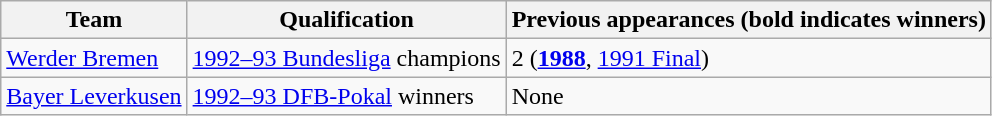<table class="wikitable">
<tr>
<th>Team</th>
<th>Qualification</th>
<th>Previous appearances (bold indicates winners)</th>
</tr>
<tr>
<td><a href='#'>Werder Bremen</a></td>
<td><a href='#'>1992–93 Bundesliga</a> champions</td>
<td>2 (<strong><a href='#'>1988</a></strong>, <a href='#'>1991 Final</a>)</td>
</tr>
<tr>
<td><a href='#'>Bayer Leverkusen</a></td>
<td><a href='#'>1992–93 DFB-Pokal</a> winners</td>
<td>None</td>
</tr>
</table>
